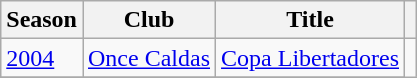<table class="wikitable">
<tr>
<th>Season</th>
<th>Club</th>
<th>Title</th>
<th></th>
</tr>
<tr>
<td><a href='#'>2004</a></td>
<td><a href='#'>Once Caldas</a></td>
<td><a href='#'>Copa Libertadores</a></td>
</tr>
<tr>
</tr>
</table>
